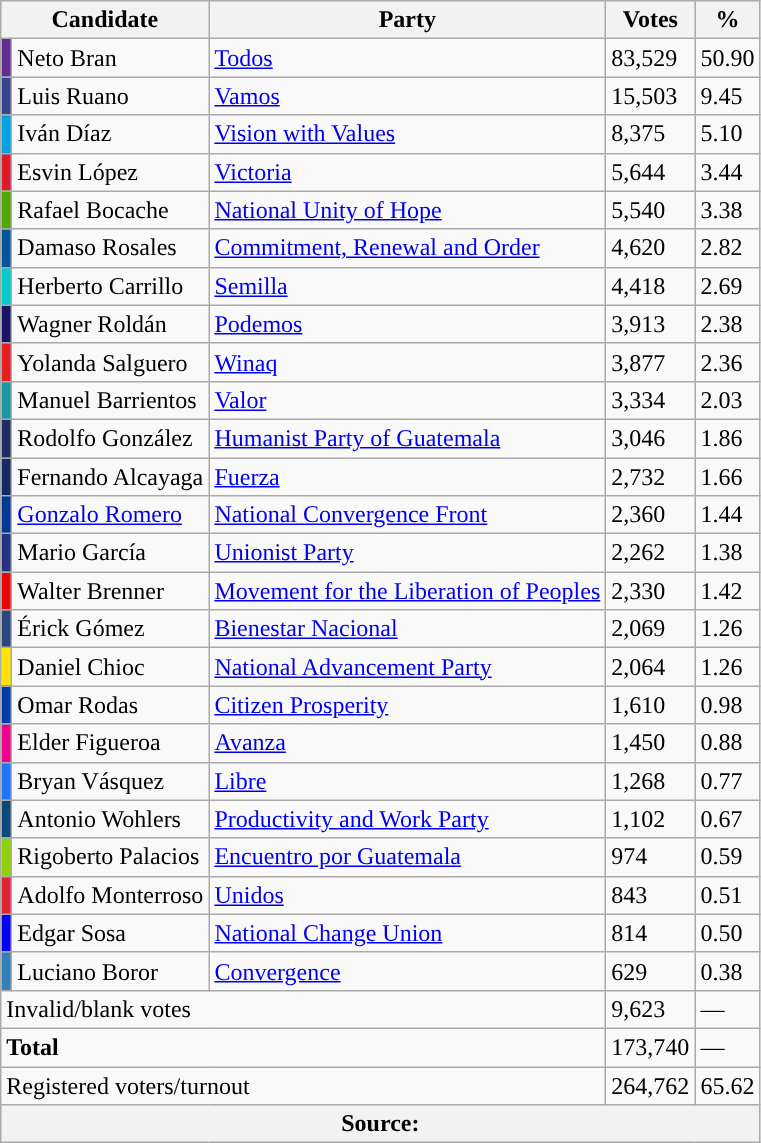<table class="wikitable style=text-align:right">
<tr>
<th colspan=2>Candidate</th>
<th>Party</th>
<th>Votes</th>
<th>%</th>
</tr>
<tr>
<td bgcolor="#652D92"></td>
<td align=left>Neto Bran</td>
<td align=left><a href='#'>Todos</a></td>
<td>83,529</td>
<td>50.90</td>
</tr>
<tr>
<td bgcolor="#34478E"></td>
<td align=left>Luis Ruano</td>
<td align=left><a href='#'>Vamos</a></td>
<td>15,503</td>
<td>9.45</td>
</tr>
<tr>
<td bgcolor="#00A3E6"></td>
<td align=left>Iván Díaz</td>
<td align=left><a href='#'>Vision with Values</a></td>
<td>8,375</td>
<td>5.10</td>
</tr>
<tr>
<td bgcolor="#E11829"></td>
<td align=left>Esvin López</td>
<td align=left><a href='#'>Victoria</a></td>
<td>5,644</td>
<td>3.44</td>
</tr>
<tr>
<td bgcolor="#50A700"></td>
<td align=left>Rafael Bocache</td>
<td align=left><a href='#'>National Unity of Hope</a></td>
<td>5,540</td>
<td>3.38</td>
</tr>
<tr>
<td bgcolor="#05549E"></td>
<td align=left>Damaso Rosales</td>
<td align=left><a href='#'>Commitment, Renewal and Order</a></td>
<td>4,620</td>
<td>2.82</td>
</tr>
<tr>
<td bgcolor="#00CCC9"></td>
<td align=left>Herberto Carrillo</td>
<td align=left><a href='#'>Semilla</a></td>
<td>4,418</td>
<td>2.69</td>
</tr>
<tr>
<td bgcolor="#1B1464"></td>
<td align=left>Wagner Roldán</td>
<td align=left><a href='#'>Podemos</a></td>
<td>3,913</td>
<td>2.38</td>
</tr>
<tr>
<td bgcolor="#EB1C22"></td>
<td align=left>Yolanda Salguero</td>
<td align=left><a href='#'>Winaq</a></td>
<td>3,877</td>
<td>2.36</td>
</tr>
<tr>
<td bgcolor="#1898A1"></td>
<td align=left>Manuel Barrientos</td>
<td align=left><a href='#'>Valor</a></td>
<td>3,334</td>
<td>2.03</td>
</tr>
<tr>
<td bgcolor="#212C64"></td>
<td align=left>Rodolfo González</td>
<td align=left><a href='#'>Humanist Party of Guatemala</a></td>
<td>3,046</td>
<td>1.86</td>
</tr>
<tr>
<td bgcolor="#142A62"></td>
<td align=left>Fernando Alcayaga</td>
<td align=left><a href='#'>Fuerza</a></td>
<td>2,732</td>
<td>1.66</td>
</tr>
<tr>
<td bgcolor="#003895"></td>
<td align=left><a href='#'>Gonzalo Romero</a></td>
<td align=left><a href='#'>National Convergence Front</a></td>
<td>2,360</td>
<td>1.44</td>
</tr>
<tr>
<td bgcolor="#273284"></td>
<td align=left>Mario García</td>
<td align=left><a href='#'>Unionist Party</a></td>
<td>2,262</td>
<td>1.38</td>
</tr>
<tr>
<td bgcolor="#EC0408"></td>
<td align=left>Walter Brenner</td>
<td align=left><a href='#'>Movement for the Liberation of Peoples</a></td>
<td>2,330</td>
<td>1.42</td>
</tr>
<tr>
<td bgcolor="#29467E"></td>
<td align=left>Érick Gómez</td>
<td align=left><a href='#'>Bienestar Nacional</a></td>
<td>2,069</td>
<td>1.26</td>
</tr>
<tr>
<td bgcolor="#FFE200"></td>
<td align=left>Daniel Chioc</td>
<td align=left><a href='#'>National Advancement Party</a></td>
<td>2,064</td>
<td>1.26</td>
</tr>
<tr>
<td bgcolor="#013EA8"></td>
<td align=left>Omar Rodas</td>
<td align=left><a href='#'>Citizen Prosperity</a></td>
<td>1,610</td>
<td>0.98</td>
</tr>
<tr>
<td bgcolor="#EF018D"></td>
<td align=left>Elder Figueroa</td>
<td align=left><a href='#'>Avanza</a></td>
<td>1,450</td>
<td>0.88</td>
</tr>
<tr>
<td bgcolor="#1F75FE"></td>
<td align=left>Bryan Vásquez</td>
<td align=left><a href='#'>Libre</a></td>
<td>1,268</td>
<td>0.77</td>
</tr>
<tr>
<td bgcolor="#0C477B"></td>
<td align=left>Antonio Wohlers</td>
<td align=left><a href='#'>Productivity and Work Party</a></td>
<td>1,102</td>
<td>0.67</td>
</tr>
<tr>
<td bgcolor="#8ED201"></td>
<td align=left>Rigoberto Palacios</td>
<td align=left><a href='#'>Encuentro por Guatemala</a></td>
<td>974</td>
<td>0.59</td>
</tr>
<tr>
<td bgcolor="#E32132"></td>
<td align=left>Adolfo Monterroso</td>
<td align=left><a href='#'>Unidos</a></td>
<td>843</td>
<td>0.51</td>
</tr>
<tr>
<td bgcolor="#0000FE"></td>
<td align=left>Edgar Sosa</td>
<td align=left><a href='#'>National Change Union</a></td>
<td>814</td>
<td>0.50</td>
</tr>
<tr>
<td bgcolor="#3481B9"></td>
<td align=left>Luciano Boror</td>
<td align=left><a href='#'>Convergence</a></td>
<td>629</td>
<td>0.38</td>
</tr>
<tr>
<td colspan="3" style="text-align:left;">Invalid/blank votes</td>
<td>9,623</td>
<td>—</td>
</tr>
<tr>
<td colspan="3" style="text-align:left;"><strong>Total</strong></td>
<td>173,740</td>
<td>—</td>
</tr>
<tr>
<td colspan="3" style="text-align:left;">Registered voters/turnout</td>
<td>264,762</td>
<td>65.62</td>
</tr>
<tr>
<th colspan="9">Source:  </th>
</tr>
</table>
